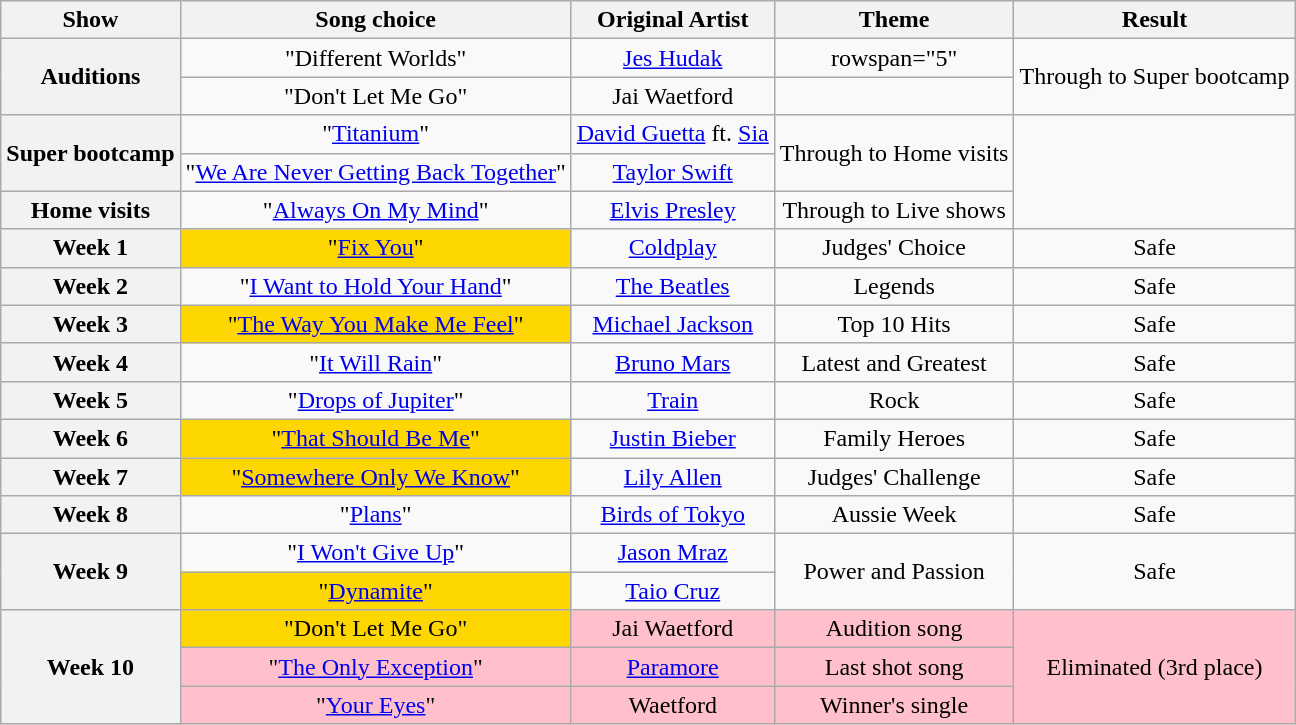<table class="wikitable collapsible collapsed" style="text-align:center;">
<tr>
<th style="text-align:centre;">Show</th>
<th style="text-align:centre;">Song choice</th>
<th style="text-align:centre;">Original Artist</th>
<th style="text-align:centre;">Theme</th>
<th style="text-align:centre;">Result</th>
</tr>
<tr>
<th rowspan="2">Auditions</th>
<td>"Different Worlds"</td>
<td><a href='#'>Jes Hudak</a></td>
<td>rowspan="5" </td>
<td rowspan="2">Through to Super bootcamp</td>
</tr>
<tr>
<td>"Don't Let Me Go"</td>
<td>Jai Waetford</td>
</tr>
<tr>
<th rowspan="2">Super bootcamp</th>
<td>"<a href='#'>Titanium</a>"</td>
<td><a href='#'>David Guetta</a> ft. <a href='#'>Sia</a></td>
<td rowspan="2">Through to Home visits</td>
</tr>
<tr>
<td>"<a href='#'>We Are Never Getting Back Together</a>"</td>
<td><a href='#'>Taylor Swift</a></td>
</tr>
<tr>
<th>Home visits</th>
<td>"<a href='#'>Always On My Mind</a>"</td>
<td><a href='#'>Elvis Presley</a></td>
<td>Through to Live shows</td>
</tr>
<tr>
<th>Week 1</th>
<td style="background:gold">"<a href='#'>Fix You</a>"</td>
<td><a href='#'>Coldplay</a></td>
<td>Judges' Choice</td>
<td>Safe</td>
</tr>
<tr>
<th>Week 2</th>
<td>"<a href='#'>I Want to Hold Your Hand</a>"</td>
<td><a href='#'>The Beatles</a></td>
<td>Legends</td>
<td>Safe</td>
</tr>
<tr>
<th>Week 3</th>
<td style="background:gold">"<a href='#'>The Way You Make Me Feel</a>"</td>
<td><a href='#'>Michael Jackson</a></td>
<td>Top 10 Hits</td>
<td>Safe</td>
</tr>
<tr>
<th>Week 4</th>
<td>"<a href='#'>It Will Rain</a>"</td>
<td><a href='#'>Bruno Mars</a></td>
<td>Latest and Greatest</td>
<td>Safe</td>
</tr>
<tr>
<th>Week 5</th>
<td>"<a href='#'>Drops of Jupiter</a>"</td>
<td><a href='#'>Train</a></td>
<td>Rock</td>
<td>Safe</td>
</tr>
<tr>
<th>Week 6</th>
<td style="background:gold">"<a href='#'>That Should Be Me</a>"</td>
<td><a href='#'>Justin Bieber</a></td>
<td>Family Heroes</td>
<td>Safe</td>
</tr>
<tr>
<th>Week 7</th>
<td style="background:gold">"<a href='#'>Somewhere Only We Know</a>"</td>
<td><a href='#'>Lily Allen</a></td>
<td>Judges' Challenge</td>
<td>Safe</td>
</tr>
<tr>
<th>Week 8</th>
<td>"<a href='#'>Plans</a>"</td>
<td><a href='#'>Birds of Tokyo</a></td>
<td>Aussie Week</td>
<td>Safe</td>
</tr>
<tr>
<th rowspan="2">Week 9</th>
<td>"<a href='#'>I Won't Give Up</a>"</td>
<td><a href='#'>Jason Mraz</a></td>
<td rowspan="2">Power and Passion</td>
<td rowspan="2">Safe</td>
</tr>
<tr>
<td style="background:gold">"<a href='#'>Dynamite</a>"</td>
<td><a href='#'>Taio Cruz</a></td>
</tr>
<tr style="background:pink">
<th rowspan="3">Week 10</th>
<td style="background:gold">"Don't Let Me Go"</td>
<td>Jai Waetford</td>
<td>Audition song</td>
<td rowspan="3">Eliminated (3rd place)</td>
</tr>
<tr style="background:pink">
<td>"<a href='#'>The Only Exception</a>"</td>
<td><a href='#'>Paramore</a></td>
<td>Last shot song</td>
</tr>
<tr style="background:pink">
<td>"<a href='#'>Your Eyes</a>"</td>
<td>Waetford</td>
<td>Winner's single</td>
</tr>
</table>
